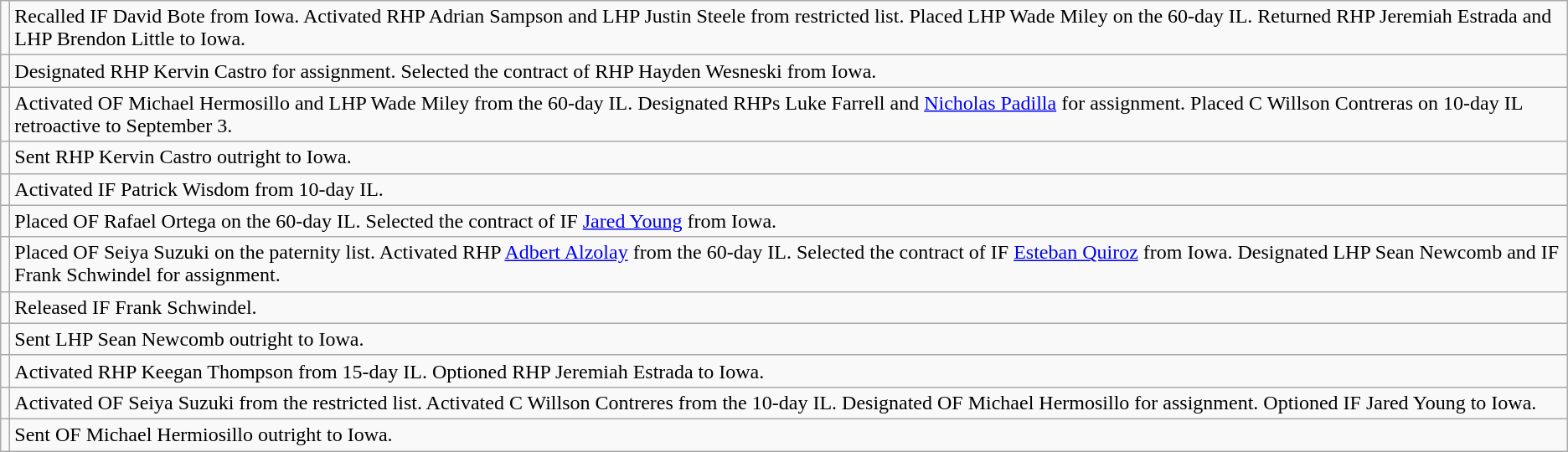<table class="wikitable">
<tr>
<td></td>
<td>Recalled IF David Bote from Iowa. Activated RHP Adrian Sampson and LHP Justin Steele from restricted list. Placed LHP Wade Miley on the 60-day IL. Returned RHP Jeremiah Estrada and LHP Brendon Little to Iowa.</td>
</tr>
<tr>
<td></td>
<td>Designated RHP Kervin Castro for assignment. Selected the contract of RHP Hayden Wesneski from Iowa.</td>
</tr>
<tr>
<td></td>
<td>Activated OF Michael Hermosillo and LHP Wade Miley from the 60-day IL. Designated RHPs Luke Farrell and <a href='#'>Nicholas Padilla</a> for assignment. Placed C Willson Contreras on 10-day IL retroactive to September 3.</td>
</tr>
<tr>
<td></td>
<td>Sent RHP Kervin Castro outright to Iowa.</td>
</tr>
<tr>
<td></td>
<td>Activated IF Patrick Wisdom from 10-day IL.</td>
</tr>
<tr>
<td></td>
<td>Placed OF Rafael Ortega on the 60-day IL. Selected the contract of IF <a href='#'>Jared Young</a> from Iowa.</td>
</tr>
<tr>
<td></td>
<td>Placed OF Seiya Suzuki on the paternity list. Activated RHP <a href='#'>Adbert Alzolay</a> from the 60-day IL. Selected the contract of IF <a href='#'>Esteban Quiroz</a> from Iowa. Designated LHP Sean Newcomb and IF Frank Schwindel for assignment.</td>
</tr>
<tr>
<td></td>
<td>Released IF Frank Schwindel.</td>
</tr>
<tr>
<td></td>
<td>Sent LHP Sean Newcomb outright to Iowa.</td>
</tr>
<tr>
<td></td>
<td>Activated RHP Keegan Thompson from 15-day IL. Optioned RHP Jeremiah Estrada to Iowa.</td>
</tr>
<tr>
<td></td>
<td>Activated OF Seiya Suzuki from the restricted list. Activated C Willson Contreres from the 10-day IL. Designated OF Michael Hermosillo for assignment. Optioned IF Jared Young to Iowa.</td>
</tr>
<tr>
<td></td>
<td>Sent OF Michael Hermiosillo outright to Iowa.</td>
</tr>
</table>
